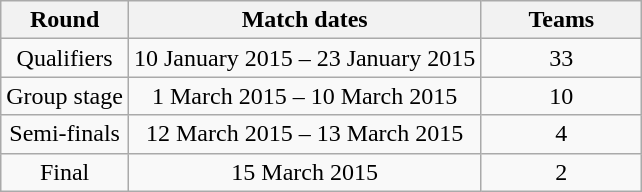<table class="wikitable" style="text-align:center">
<tr>
<th>Round</th>
<th>Match dates</th>
<th style="width:100px;">Teams</th>
</tr>
<tr>
<td>Qualifiers</td>
<td>10 January 2015 – 23 January 2015</td>
<td>33</td>
</tr>
<tr>
<td>Group stage</td>
<td>1 March 2015 – 10 March 2015</td>
<td>10</td>
</tr>
<tr>
<td>Semi-finals</td>
<td>12 March 2015 – 13 March 2015</td>
<td>4</td>
</tr>
<tr>
<td>Final</td>
<td>15 March 2015</td>
<td>2</td>
</tr>
</table>
